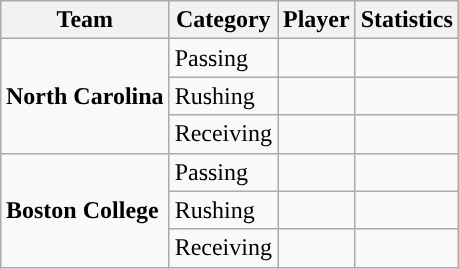<table class="wikitable" style="float: right;">
<tr>
<th>Team</th>
<th>Category</th>
<th>Player</th>
<th>Statistics</th>
</tr>
<tr>
<td rowspan=3><strong>North Carolina</strong></td>
<td>Passing</td>
<td></td>
<td></td>
</tr>
<tr>
<td>Rushing</td>
<td></td>
<td></td>
</tr>
<tr>
<td>Receiving</td>
<td></td>
<td></td>
</tr>
<tr>
<td rowspan=3><strong>Boston College</strong></td>
<td>Passing</td>
<td></td>
<td></td>
</tr>
<tr>
<td>Rushing</td>
<td></td>
<td></td>
</tr>
<tr>
<td>Receiving</td>
<td></td>
<td></td>
</tr>
</table>
